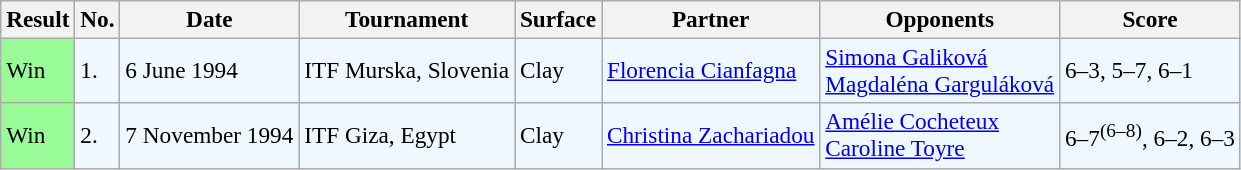<table class="sortable wikitable" style=font-size:97%>
<tr>
<th>Result</th>
<th>No.</th>
<th>Date</th>
<th>Tournament</th>
<th>Surface</th>
<th>Partner</th>
<th>Opponents</th>
<th>Score</th>
</tr>
<tr style="background:#f0f8ff;">
<td style="background:#98fb98;">Win</td>
<td>1.</td>
<td>6 June 1994</td>
<td>ITF Murska, Slovenia</td>
<td>Clay</td>
<td> <a href='#'>Florencia Cianfagna</a></td>
<td> <a href='#'>Simona Galiková</a> <br>  <a href='#'>Magdaléna Garguláková</a></td>
<td>6–3, 5–7, 6–1</td>
</tr>
<tr style="background:#f0f8ff;">
<td style="background:#98fb98;">Win</td>
<td>2.</td>
<td>7 November 1994</td>
<td>ITF Giza, Egypt</td>
<td>Clay</td>
<td> <a href='#'>Christina Zachariadou</a></td>
<td> <a href='#'>Amélie Cocheteux</a> <br>  <a href='#'>Caroline Toyre</a></td>
<td>6–7<sup>(6–8)</sup>, 6–2, 6–3</td>
</tr>
</table>
